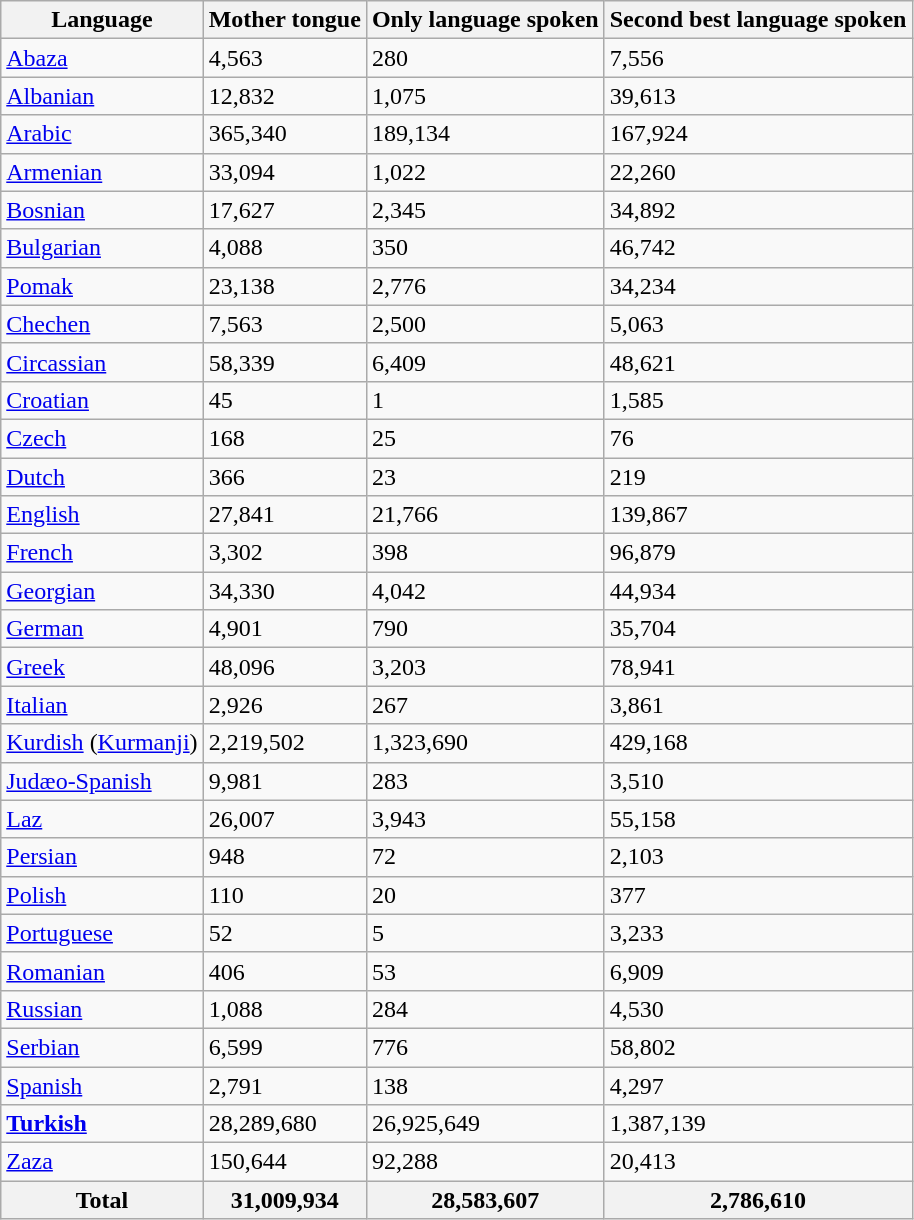<table class="wikitable sortable">
<tr>
<th>Language</th>
<th>Mother tongue</th>
<th>Only language spoken</th>
<th>Second best language spoken</th>
</tr>
<tr>
<td><a href='#'>Abaza</a></td>
<td>4,563</td>
<td>280</td>
<td>7,556</td>
</tr>
<tr>
<td><a href='#'>Albanian</a></td>
<td>12,832</td>
<td>1,075</td>
<td>39,613</td>
</tr>
<tr>
<td><a href='#'>Arabic</a></td>
<td>365,340</td>
<td>189,134</td>
<td>167,924</td>
</tr>
<tr>
<td><a href='#'>Armenian</a></td>
<td>33,094</td>
<td>1,022</td>
<td>22,260</td>
</tr>
<tr>
<td><a href='#'>Bosnian</a></td>
<td>17,627</td>
<td>2,345</td>
<td>34,892</td>
</tr>
<tr>
<td><a href='#'>Bulgarian</a></td>
<td>4,088</td>
<td>350</td>
<td>46,742</td>
</tr>
<tr>
<td><a href='#'>Pomak</a></td>
<td>23,138</td>
<td>2,776</td>
<td>34,234</td>
</tr>
<tr>
<td><a href='#'>Chechen</a></td>
<td>7,563</td>
<td>2,500</td>
<td>5,063</td>
</tr>
<tr>
<td><a href='#'>Circassian</a></td>
<td>58,339</td>
<td>6,409</td>
<td>48,621</td>
</tr>
<tr>
<td><a href='#'>Croatian</a></td>
<td>45</td>
<td>1</td>
<td>1,585</td>
</tr>
<tr>
<td><a href='#'>Czech</a></td>
<td>168</td>
<td>25</td>
<td>76</td>
</tr>
<tr>
<td><a href='#'>Dutch</a></td>
<td>366</td>
<td>23</td>
<td>219</td>
</tr>
<tr>
<td><a href='#'>English</a></td>
<td>27,841</td>
<td>21,766</td>
<td>139,867</td>
</tr>
<tr>
<td><a href='#'>French</a></td>
<td>3,302</td>
<td>398</td>
<td>96,879</td>
</tr>
<tr>
<td><a href='#'>Georgian</a></td>
<td>34,330</td>
<td>4,042</td>
<td>44,934</td>
</tr>
<tr>
<td><a href='#'>German</a></td>
<td>4,901</td>
<td>790</td>
<td>35,704</td>
</tr>
<tr>
<td><a href='#'>Greek</a></td>
<td>48,096</td>
<td>3,203</td>
<td>78,941</td>
</tr>
<tr>
<td><a href='#'>Italian</a></td>
<td>2,926</td>
<td>267</td>
<td>3,861</td>
</tr>
<tr>
<td><a href='#'>Kurdish</a> (<a href='#'>Kurmanji</a>)</td>
<td>2,219,502</td>
<td>1,323,690</td>
<td>429,168</td>
</tr>
<tr>
<td><a href='#'>Judæo-Spanish</a></td>
<td>9,981</td>
<td>283</td>
<td>3,510</td>
</tr>
<tr>
<td><a href='#'>Laz</a></td>
<td>26,007</td>
<td>3,943</td>
<td>55,158</td>
</tr>
<tr>
<td><a href='#'>Persian</a></td>
<td>948</td>
<td>72</td>
<td>2,103</td>
</tr>
<tr>
<td><a href='#'>Polish</a></td>
<td>110</td>
<td>20</td>
<td>377</td>
</tr>
<tr>
<td><a href='#'>Portuguese</a></td>
<td>52</td>
<td>5</td>
<td>3,233</td>
</tr>
<tr>
<td><a href='#'>Romanian</a></td>
<td>406</td>
<td>53</td>
<td>6,909</td>
</tr>
<tr>
<td><a href='#'>Russian</a></td>
<td>1,088</td>
<td>284</td>
<td>4,530</td>
</tr>
<tr>
<td><a href='#'>Serbian</a></td>
<td>6,599</td>
<td>776</td>
<td>58,802</td>
</tr>
<tr>
<td><a href='#'>Spanish</a></td>
<td>2,791</td>
<td>138</td>
<td>4,297</td>
</tr>
<tr>
<td><strong><a href='#'>Turkish</a></strong></td>
<td>28,289,680</td>
<td>26,925,649</td>
<td>1,387,139</td>
</tr>
<tr>
<td><a href='#'>Zaza</a></td>
<td>150,644</td>
<td>92,288</td>
<td>20,413</td>
</tr>
<tr>
<th><strong>Total</strong></th>
<th><strong>31,009,934</strong></th>
<th><strong>28,583,607</strong></th>
<th><strong>2,786,610</strong></th>
</tr>
</table>
